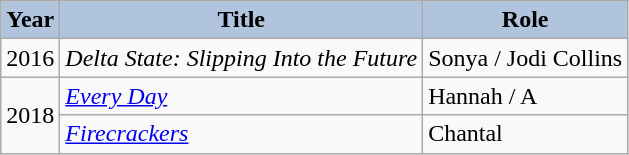<table class="wikitable">
<tr>
<th style="background:#B0C4DE;">Year</th>
<th style="background:#B0C4DE;">Title</th>
<th style="background:#B0C4DE;">Role</th>
</tr>
<tr>
<td>2016</td>
<td><em>Delta State: Slipping Into the Future</em></td>
<td>Sonya / Jodi Collins</td>
</tr>
<tr>
<td rowspan="2">2018</td>
<td><em><a href='#'>Every Day</a></em></td>
<td>Hannah / A</td>
</tr>
<tr>
<td><em><a href='#'>Firecrackers</a></em></td>
<td>Chantal</td>
</tr>
</table>
